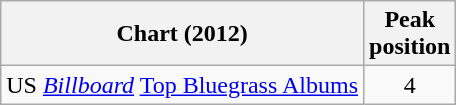<table class="wikitable sortable">
<tr>
<th>Chart (2012)</th>
<th>Peak<br>position</th>
</tr>
<tr>
<td>US <em><a href='#'>Billboard</a></em> <a href='#'>Top Bluegrass Albums</a></td>
<td align="center">4</td>
</tr>
</table>
